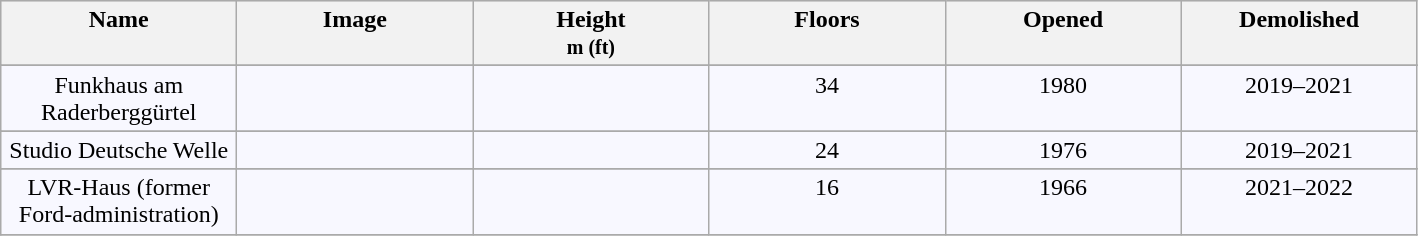<table class = "wikitable sortable">
<tr ---- align="center" valign="top" bgcolor="#dddddd">
<th width="150px">Name</th>
<th width="150px">Image</th>
<th width="150px">Height<br><small>m (ft)</small></th>
<th width="150px">Floors</th>
<th width="150px">Opened</th>
<th width="150px">Demolished</th>
</tr>
<tr>
</tr>
<tr ---- align="center" valign="top" bgcolor="#F8F8FF">
<td>Funkhaus am Raderberggürtel</td>
<td></td>
<td></td>
<td>34</td>
<td>1980</td>
<td>2019–2021</td>
</tr>
<tr>
</tr>
<tr ---- align="center" valign="top" bgcolor="#F8F8FF">
<td>Studio Deutsche Welle</td>
<td></td>
<td></td>
<td>24</td>
<td>1976</td>
<td>2019–2021</td>
</tr>
<tr>
</tr>
<tr ---- align="center" valign="top" bgcolor="#F8F8FF">
<td>LVR-Haus (former Ford-administration)</td>
<td></td>
<td></td>
<td>16</td>
<td>1966</td>
<td>2021–2022</td>
</tr>
<tr>
</tr>
</table>
